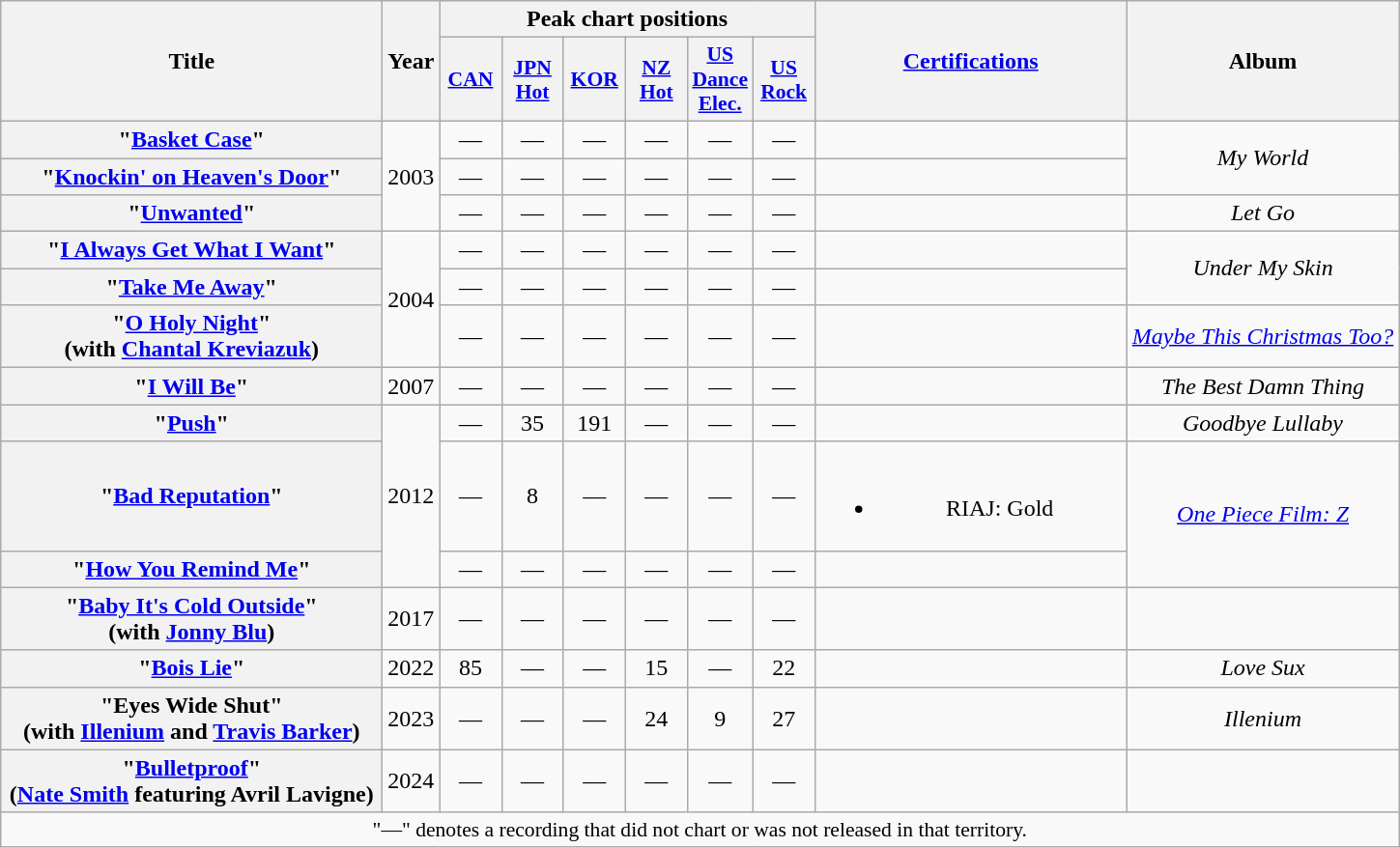<table class="wikitable plainrowheaders" style="text-align:center;">
<tr>
<th scope="col" rowspan="2" style="width:16em;">Title</th>
<th scope="col" rowspan="2">Year</th>
<th scope="col" colspan="6">Peak chart positions</th>
<th scope="col" rowspan="2" style="width:13em;"><a href='#'>Certifications</a></th>
<th scope="col" rowspan="2">Album</th>
</tr>
<tr>
<th style="width:2.5em;font-size:90%;"><a href='#'>CAN</a><br></th>
<th scope="col" style="width:2.5em;font-size:90%;"><a href='#'>JPN<br>Hot</a><br></th>
<th scope="col" style="width:2.5em;font-size:90%;"><a href='#'>KOR</a><br></th>
<th scope="col" style="width:2.5em;font-size:90%;"><a href='#'>NZ<br>Hot</a><br></th>
<th scope="col" style="width:2.5em;font-size:90%;"><a href='#'>US<br>Dance Elec.</a><br></th>
<th scope="col" style="width:2.5em;font-size:90%;"><a href='#'>US<br>Rock</a><br></th>
</tr>
<tr>
<th scope="row">"<a href='#'>Basket Case</a>"</th>
<td rowspan="3">2003</td>
<td>—</td>
<td>—</td>
<td>—</td>
<td>—</td>
<td>—</td>
<td>—</td>
<td></td>
<td rowspan="2"><em>My World</em></td>
</tr>
<tr>
<th scope="row">"<a href='#'>Knockin' on Heaven's Door</a>"</th>
<td>—</td>
<td>—</td>
<td>—</td>
<td>—</td>
<td>—</td>
<td>—</td>
<td></td>
</tr>
<tr>
<th scope="row">"<a href='#'>Unwanted</a>"</th>
<td>—</td>
<td>—</td>
<td>—</td>
<td>—</td>
<td>—</td>
<td>—</td>
<td></td>
<td><em>Let Go</em></td>
</tr>
<tr>
<th scope="row">"<a href='#'>I Always Get What I Want</a>"</th>
<td rowspan="3">2004</td>
<td>—</td>
<td>—</td>
<td>—</td>
<td>—</td>
<td>—</td>
<td>—</td>
<td></td>
<td rowspan="2"><em>Under My Skin</em></td>
</tr>
<tr>
<th scope="row">"<a href='#'>Take Me Away</a>"</th>
<td>—</td>
<td>—</td>
<td>—</td>
<td>—</td>
<td>—</td>
<td>—</td>
<td></td>
</tr>
<tr>
<th scope="row">"<a href='#'>O Holy Night</a>"<br><span>(with <a href='#'>Chantal Kreviazuk</a>)</span></th>
<td>—</td>
<td>—</td>
<td>—</td>
<td>—</td>
<td>—</td>
<td>—</td>
<td></td>
<td><em><a href='#'>Maybe This Christmas Too?</a></em></td>
</tr>
<tr>
<th scope="row">"<a href='#'>I Will Be</a>"</th>
<td>2007</td>
<td>—</td>
<td>—</td>
<td>—</td>
<td>—</td>
<td>—</td>
<td>—</td>
<td></td>
<td><em>The Best Damn Thing</em></td>
</tr>
<tr>
<th scope="row">"<a href='#'>Push</a>"</th>
<td rowspan="3">2012</td>
<td>—</td>
<td>35</td>
<td>191</td>
<td>—</td>
<td>—</td>
<td>—</td>
<td></td>
<td><em>Goodbye Lullaby</em></td>
</tr>
<tr>
<th scope="row">"<a href='#'>Bad Reputation</a>"</th>
<td>—</td>
<td>8</td>
<td>—</td>
<td>—</td>
<td>—</td>
<td>—</td>
<td><br><ul><li>RIAJ: Gold</li></ul></td>
<td rowspan="2"><em><a href='#'>One Piece Film: Z</a></em></td>
</tr>
<tr>
<th scope="row">"<a href='#'>How You Remind Me</a>"</th>
<td>—</td>
<td>—</td>
<td>—</td>
<td>—</td>
<td>—</td>
<td>—</td>
<td></td>
</tr>
<tr>
<th scope="row">"<a href='#'>Baby It's Cold Outside</a>"<br><span>(with <a href='#'>Jonny Blu</a>)</span></th>
<td>2017</td>
<td>—</td>
<td>—</td>
<td>—</td>
<td>—</td>
<td>—</td>
<td>—</td>
<td></td>
<td></td>
</tr>
<tr>
<th scope="row">"<a href='#'>Bois Lie</a>"<br></th>
<td>2022</td>
<td>85</td>
<td>—</td>
<td>—</td>
<td>15</td>
<td>—</td>
<td>22</td>
<td></td>
<td><em>Love Sux</em></td>
</tr>
<tr>
<th scope="row">"Eyes Wide Shut"<br><span>(with <a href='#'>Illenium</a> and <a href='#'>Travis Barker</a>)</span></th>
<td>2023</td>
<td>—</td>
<td>—</td>
<td>—</td>
<td>24</td>
<td>9</td>
<td>27</td>
<td></td>
<td><em>Illenium</em></td>
</tr>
<tr>
<th scope="row">"<a href='#'>Bulletproof</a>"<br><span>(<a href='#'>Nate Smith</a> featuring Avril Lavigne)</span></th>
<td>2024</td>
<td>—</td>
<td>—</td>
<td>—</td>
<td>—</td>
<td>—</td>
<td>—</td>
<td></td>
<td></td>
</tr>
<tr>
<td colspan="10" style="font-size:90%">"—" denotes a recording that did not chart or was not released in that territory.</td>
</tr>
</table>
